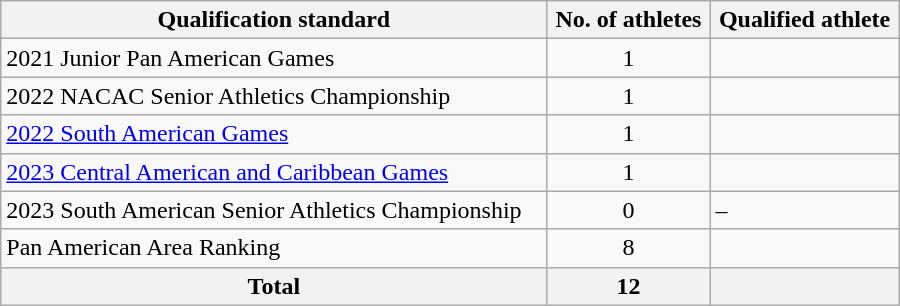<table class="wikitable" style="text-align:left; width:600px;">
<tr>
<th>Qualification standard</th>
<th>No. of athletes</th>
<th>Qualified athlete</th>
</tr>
<tr>
<td>2021 Junior Pan American Games</td>
<td align=center>1</td>
<td></td>
</tr>
<tr>
<td>2022 NACAC Senior Athletics Championship</td>
<td align=center>1</td>
<td></td>
</tr>
<tr>
<td><a href='#'>2022 South American Games</a></td>
<td align=center>1</td>
<td></td>
</tr>
<tr>
<td><a href='#'>2023 Central American and Caribbean Games</a></td>
<td align=center>1</td>
<td></td>
</tr>
<tr>
<td>2023 South American Senior Athletics Championship</td>
<td align=center>0</td>
<td>–</td>
</tr>
<tr>
<td>Pan American Area Ranking</td>
<td align=center>8</td>
<td></td>
</tr>
<tr>
<th>Total</th>
<th>12</th>
<th colspan=2></th>
</tr>
</table>
